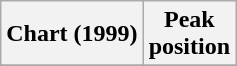<table class="wikitable plainrowheaders" style="text-align:center">
<tr>
<th scope="col">Chart (1999)</th>
<th scope="col">Peak<br>position</th>
</tr>
<tr>
</tr>
</table>
